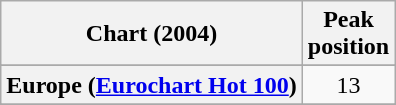<table class="wikitable sortable plainrowheaders" style="text-align:center">
<tr>
<th scope="col">Chart (2004)</th>
<th scope="col">Peak<br>position</th>
</tr>
<tr>
</tr>
<tr>
</tr>
<tr>
<th scope="row">Europe (<a href='#'>Eurochart Hot 100</a>)</th>
<td>13</td>
</tr>
<tr>
</tr>
<tr>
</tr>
<tr>
</tr>
</table>
